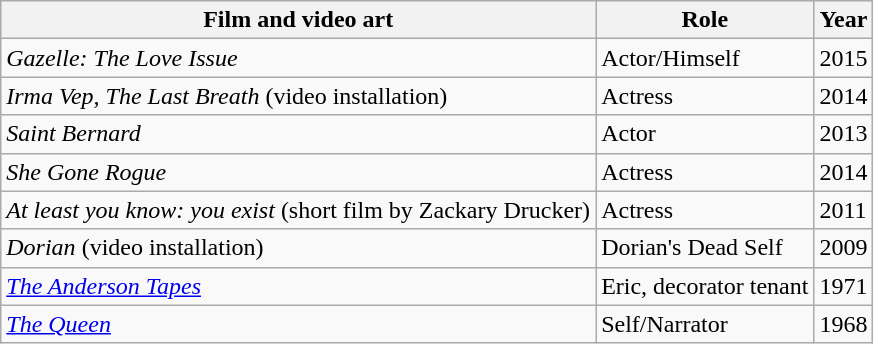<table class="wikitable">
<tr>
<th>Film and video art</th>
<th>Role</th>
<th>Year</th>
</tr>
<tr>
<td><em>Gazelle: The Love Issue</em></td>
<td>Actor/Himself</td>
<td>2015 </td>
</tr>
<tr>
<td><em>Irma Vep, The Last Breath</em> (video installation)</td>
<td>Actress</td>
<td>2014 </td>
</tr>
<tr>
<td><em>Saint Bernard</em></td>
<td>Actor</td>
<td>2013 </td>
</tr>
<tr>
<td><em>She Gone Rogue</em></td>
<td>Actress</td>
<td>2014 </td>
</tr>
<tr>
<td><em>At least you know: you exist</em> (short film by Zackary Drucker)</td>
<td>Actress</td>
<td>2011 </td>
</tr>
<tr>
<td><em>Dorian</em> (video installation)</td>
<td>Dorian's Dead Self</td>
<td>2009</td>
</tr>
<tr>
<td><em><a href='#'>The Anderson Tapes</a></em></td>
<td>Eric, decorator tenant</td>
<td>1971 </td>
</tr>
<tr>
<td><em><a href='#'>The Queen</a></em></td>
<td>Self/Narrator</td>
<td>1968 </td>
</tr>
</table>
